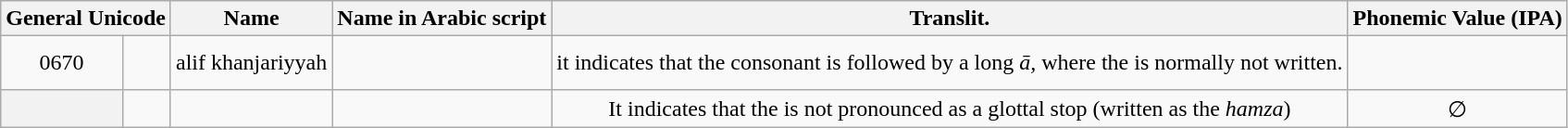<table class="wikitable">
<tr>
<th colspan="2">General Unicode</th>
<th>Name</th>
<th>Name in Arabic script</th>
<th>Translit.</th>
<th>Phonemic Value (IPA)</th>
</tr>
<tr style="text-align:center;">
<td style="padding:10px;">0670</td>
<td style="padding:10px;"></td>
<td>alif khanjariyyah</td>
<td></td>
<td>it indicates that the consonant is followed by a long <em>ā,</em> where the <em><a href='#'></a></em> is normally not written.</td>
<td></td>
</tr>
<tr style="text-align:center;">
<th></th>
<td></td>
<td></td>
<td></td>
<td>It indicates that the <a href='#'></a> is not pronounced as a glottal stop (written as the <em>hamza</em>)</td>
<td>∅</td>
</tr>
</table>
